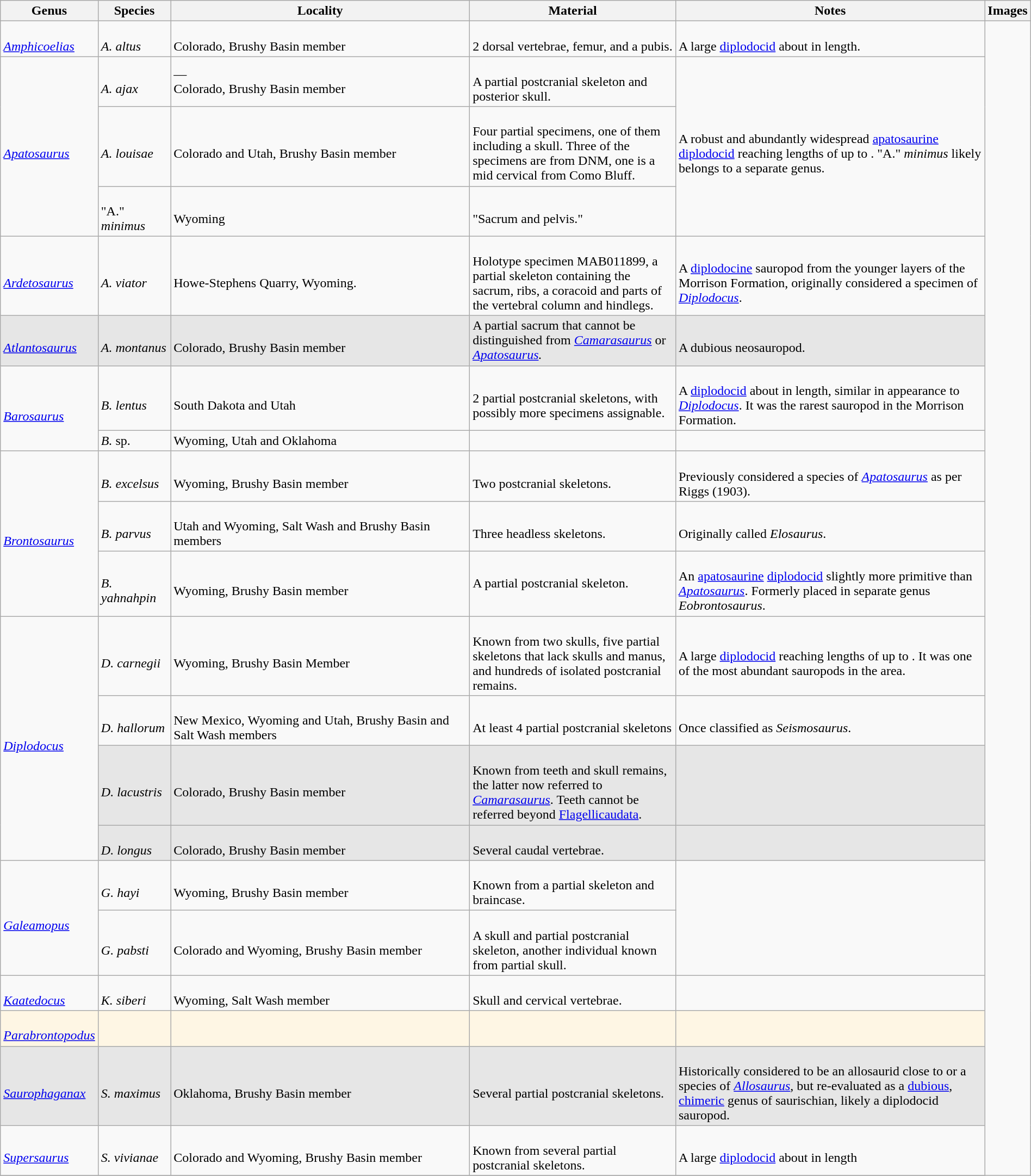<table class="wikitable" align="center" width="100%">
<tr>
<th>Genus</th>
<th>Species</th>
<th>Locality</th>
<th width="20%">Material</th>
<th width="30%">Notes</th>
<th>Images</th>
</tr>
<tr>
<td><br><em><a href='#'>Amphicoelias</a></em></td>
<td><br><em>A. altus</em></td>
<td><br>Colorado, Brushy Basin member</td>
<td><br>2 dorsal vertebrae, femur, and a pubis.</td>
<td><br>A large <a href='#'>diplodocid</a> about  in length.</td>
<td rowspan="34"><br>








</td>
</tr>
<tr>
<td rowspan=3><br><em><a href='#'>Apatosaurus</a></em></td>
<td><br><em>A. ajax</em></td>
<td>—<br>Colorado, Brushy Basin member</td>
<td><br>A partial postcranial skeleton and posterior skull.</td>
<td rowspan=3><br>A robust and abundantly widespread <a href='#'>apatosaurine</a> <a href='#'>diplodocid</a> reaching lengths of up to . "A." <em>minimus</em> likely belongs to a separate genus.</td>
</tr>
<tr>
<td><br><em>A. louisae</em></td>
<td><br>Colorado and Utah, Brushy Basin member </td>
<td><br>Four partial specimens, one of them including a skull. Three of the specimens are from DNM, one is a mid cervical from Como Bluff.</td>
</tr>
<tr>
<td><br>"A." <em>minimus</em></td>
<td><br>Wyoming</td>
<td><br>"Sacrum and pelvis."</td>
</tr>
<tr>
<td><br><em><a href='#'>Ardetosaurus</a></em></td>
<td><br><em>A. viator</em></td>
<td><br>Howe-Stephens Quarry, Wyoming.</td>
<td><br>Holotype specimen MAB011899, a partial skeleton containing the sacrum, ribs, a coracoid and parts of the vertebral column and hindlegs.</td>
<td><br>A <a href='#'>diplodocine</a> sauropod from the younger layers of the Morrison Formation, originally considered a specimen of <em><a href='#'>Diplodocus</a></em>.</td>
</tr>
<tr>
<td style="background:#E6E6E6;"><br><em><a href='#'>Atlantosaurus</a></em></td>
<td style="background:#E6E6E6;"><br><em>A. montanus</em></td>
<td style="background:#E6E6E6;"><br>Colorado, Brushy Basin member</td>
<td style="background:#E6E6E6;">A partial sacrum that cannot be distinguished from <em><a href='#'>Camarasaurus</a></em> or <em><a href='#'>Apatosaurus</a>.</em></td>
<td style="background:#E6E6E6;"><br>A dubious neosauropod.</td>
</tr>
<tr>
<td rowspan="2"><br><em><a href='#'>Barosaurus</a></em></td>
<td><br><em>B. lentus</em></td>
<td><br>South Dakota and Utah</td>
<td><br>2 partial postcranial skeletons, with possibly more specimens assignable.</td>
<td><br>A <a href='#'>diplodocid</a> about  in length, similar in appearance to <em><a href='#'>Diplodocus</a></em>. It was the rarest sauropod in the Morrison Formation.</td>
</tr>
<tr>
<td><em>B.</em> sp.</td>
<td>Wyoming, Utah and Oklahoma</td>
<td></td>
<td></td>
</tr>
<tr>
<td rowspan= 3><br><em><a href='#'>Brontosaurus</a></em></td>
<td><br><em>B. excelsus</em></td>
<td><br>Wyoming, Brushy Basin member</td>
<td><br>Two postcranial skeletons.</td>
<td><br>Previously considered a species of <em><a href='#'>Apatosaurus</a></em> as per Riggs (1903).</td>
</tr>
<tr>
<td><br><em>B. parvus</em></td>
<td><br>Utah and Wyoming, Salt Wash and Brushy Basin members</td>
<td><br>Three headless skeletons.</td>
<td><br>Originally called <em>Elosaurus</em>.</td>
</tr>
<tr>
<td><br><em>B. yahnahpin</em></td>
<td><br>Wyoming, Brushy Basin member</td>
<td>A partial postcranial skeleton.</td>
<td><br>An <a href='#'>apatosaurine</a> <a href='#'>diplodocid</a> slightly more primitive than <em><a href='#'>Apatosaurus</a></em>. Formerly placed in separate genus <em>Eobrontosaurus</em>.</td>
</tr>
<tr>
<td rowspan=4><br><em><a href='#'>Diplodocus</a></em></td>
<td><br><em>D. carnegii</em></td>
<td><br>Wyoming, Brushy Basin Member</td>
<td><br>Known from two skulls, five partial skeletons that lack skulls and manus, and hundreds of isolated postcranial remains.</td>
<td><br>A large <a href='#'>diplodocid</a> reaching lengths of up to . It was one of the most abundant sauropods in the area.</td>
</tr>
<tr>
<td><br><em>D. hallorum</em></td>
<td><br>New Mexico, Wyoming and Utah, Brushy Basin and Salt Wash members</td>
<td><br>At least 4 partial postcranial skeletons</td>
<td><br>Once classified as <em>Seismosaurus</em>.</td>
</tr>
<tr>
<td style="background:#E6E6E6;"><br><em>D. lacustris</em></td>
<td style="background:#E6E6E6;"><br>Colorado, Brushy Basin member</td>
<td style="background:#E6E6E6;"><br>Known from teeth and skull remains, the latter now referred to <em><a href='#'>Camarasaurus</a></em>. Teeth cannot be referred beyond <a href='#'>Flagellicaudata</a>.</td>
<td style="background:#E6E6E6;"></td>
</tr>
<tr>
<td style="background:#E6E6E6;"><br><em>D. longus</em></td>
<td style="background:#E6E6E6;"><br>Colorado, Brushy Basin member</td>
<td style="background:#E6E6E6;"><br>Several caudal vertebrae.</td>
<td style="background:#E6E6E6;"></td>
</tr>
<tr>
<td rowspan=2><br><em><a href='#'>Galeamopus</a></em></td>
<td><br><em>G. hayi</em></td>
<td><br>Wyoming, Brushy Basin member</td>
<td><br>Known from a partial skeleton and braincase.</td>
</tr>
<tr>
<td><br><em>G. pabsti</em></td>
<td><br>Colorado and Wyoming, Brushy Basin member</td>
<td><br>A skull and partial postcranial skeleton, another individual known from partial skull.</td>
</tr>
<tr>
<td><br><em><a href='#'>Kaatedocus</a></em></td>
<td><br><em>K. siberi</em></td>
<td><br>Wyoming, Salt Wash member</td>
<td><br>Skull and cervical vertebrae.</td>
<td></td>
</tr>
<tr>
<td style="background:#FEF6E4;"><br><em><a href='#'>Parabrontopodus</a></em></td>
<td style="background:#FEF6E4;"></td>
<td style="background:#FEF6E4;"></td>
<td style="background:#FEF6E4;"></td>
<td style="background:#FEF6E4;"></td>
</tr>
<tr>
<td style="background:#E6E6E6;"><br><em><a href='#'>Saurophaganax</a></em></td>
<td style="background:#E6E6E6;"><br><em>S. maximus</em></td>
<td style="background:#E6E6E6;"><br>Oklahoma, Brushy Basin member</td>
<td style="background:#E6E6E6;"><br>Several partial postcranial skeletons.</td>
<td style="background:#E6E6E6;"><br>Historically considered to be an allosaurid close to or a species of <em><a href='#'>Allosaurus</a></em>, but re-evaluated as a <a href='#'>dubious</a>, <a href='#'>chimeric</a> genus of saurischian, likely a diplodocid sauropod.</td>
</tr>
<tr>
<td><br><em><a href='#'>Supersaurus</a></em></td>
<td><br><em>S. vivianae</em></td>
<td><br>Colorado and Wyoming, Brushy Basin member</td>
<td><br>Known from several partial postcranial skeletons.</td>
<td><br>A large <a href='#'>diplodocid</a> about  in length</td>
</tr>
<tr>
</tr>
</table>
